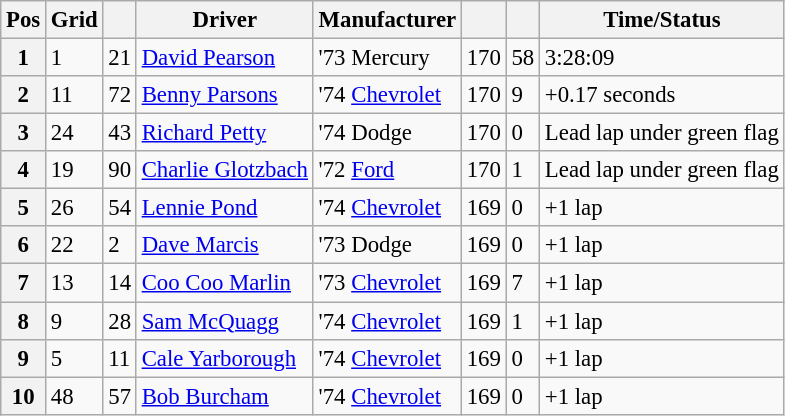<table class="sortable wikitable" style="font-size:95%">
<tr>
<th>Pos</th>
<th>Grid</th>
<th></th>
<th>Driver</th>
<th>Manufacturer</th>
<th></th>
<th></th>
<th>Time/Status</th>
</tr>
<tr>
<th>1</th>
<td>1</td>
<td>21</td>
<td><a href='#'>David Pearson</a></td>
<td>'73 Mercury</td>
<td>170</td>
<td>58</td>
<td>3:28:09</td>
</tr>
<tr>
<th>2</th>
<td>11</td>
<td>72</td>
<td><a href='#'>Benny Parsons</a></td>
<td>'74 <a href='#'>Chevrolet</a></td>
<td>170</td>
<td>9</td>
<td>+0.17 seconds</td>
</tr>
<tr>
<th>3</th>
<td>24</td>
<td>43</td>
<td><a href='#'>Richard Petty</a></td>
<td>'74 Dodge</td>
<td>170</td>
<td>0</td>
<td>Lead lap under green flag</td>
</tr>
<tr>
<th>4</th>
<td>19</td>
<td>90</td>
<td><a href='#'>Charlie Glotzbach</a></td>
<td>'72 <a href='#'>Ford</a></td>
<td>170</td>
<td>1</td>
<td>Lead lap under green flag</td>
</tr>
<tr>
<th>5</th>
<td>26</td>
<td>54</td>
<td><a href='#'>Lennie Pond</a></td>
<td>'74 <a href='#'>Chevrolet</a></td>
<td>169</td>
<td>0</td>
<td>+1 lap</td>
</tr>
<tr>
<th>6</th>
<td>22</td>
<td>2</td>
<td><a href='#'>Dave Marcis</a></td>
<td>'73 Dodge</td>
<td>169</td>
<td>0</td>
<td>+1 lap</td>
</tr>
<tr>
<th>7</th>
<td>13</td>
<td>14</td>
<td><a href='#'>Coo Coo Marlin</a></td>
<td>'73 <a href='#'>Chevrolet</a></td>
<td>169</td>
<td>7</td>
<td>+1 lap</td>
</tr>
<tr>
<th>8</th>
<td>9</td>
<td>28</td>
<td><a href='#'>Sam McQuagg</a></td>
<td>'74 <a href='#'>Chevrolet</a></td>
<td>169</td>
<td>1</td>
<td>+1 lap</td>
</tr>
<tr>
<th>9</th>
<td>5</td>
<td>11</td>
<td><a href='#'>Cale Yarborough</a></td>
<td>'74 <a href='#'>Chevrolet</a></td>
<td>169</td>
<td>0</td>
<td>+1 lap</td>
</tr>
<tr>
<th>10</th>
<td>48</td>
<td>57</td>
<td><a href='#'>Bob Burcham</a></td>
<td>'74 <a href='#'>Chevrolet</a></td>
<td>169</td>
<td>0</td>
<td>+1 lap</td>
</tr>
</table>
